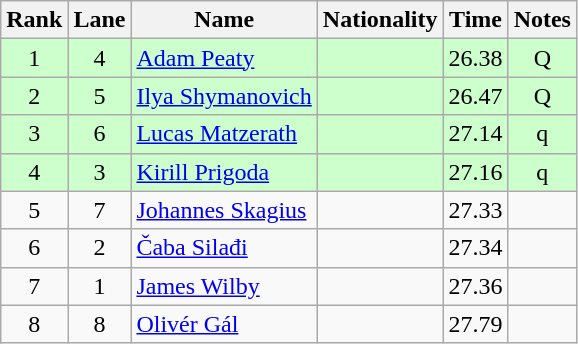<table class="wikitable sortable" style="text-align:center">
<tr>
<th>Rank</th>
<th>Lane</th>
<th>Name</th>
<th>Nationality</th>
<th>Time</th>
<th>Notes</th>
</tr>
<tr bgcolor=ccffcc>
<td>1</td>
<td>4</td>
<td align=left><a href='#'>Adam Peaty</a></td>
<td align=left></td>
<td>26.38</td>
<td>Q</td>
</tr>
<tr bgcolor=ccffcc>
<td>2</td>
<td>5</td>
<td align=left><a href='#'>Ilya Shymanovich</a></td>
<td align=left></td>
<td>26.47</td>
<td>Q</td>
</tr>
<tr bgcolor=ccffcc>
<td>3</td>
<td>6</td>
<td align=left><a href='#'>Lucas Matzerath</a></td>
<td align=left></td>
<td>27.14</td>
<td>q</td>
</tr>
<tr bgcolor=ccffcc>
<td>4</td>
<td>3</td>
<td align=left><a href='#'>Kirill Prigoda</a></td>
<td align=left></td>
<td>27.16</td>
<td>q</td>
</tr>
<tr>
<td>5</td>
<td>7</td>
<td align=left><a href='#'>Johannes Skagius</a></td>
<td align=left></td>
<td>27.33</td>
<td></td>
</tr>
<tr>
<td>6</td>
<td>2</td>
<td align=left><a href='#'>Čaba Silađi</a></td>
<td align=left></td>
<td>27.34</td>
<td></td>
</tr>
<tr>
<td>7</td>
<td>1</td>
<td align=left><a href='#'>James Wilby</a></td>
<td align=left></td>
<td>27.36</td>
<td></td>
</tr>
<tr>
<td>8</td>
<td>8</td>
<td align=left><a href='#'>Olivér Gál</a></td>
<td align=left></td>
<td>27.79</td>
<td></td>
</tr>
</table>
